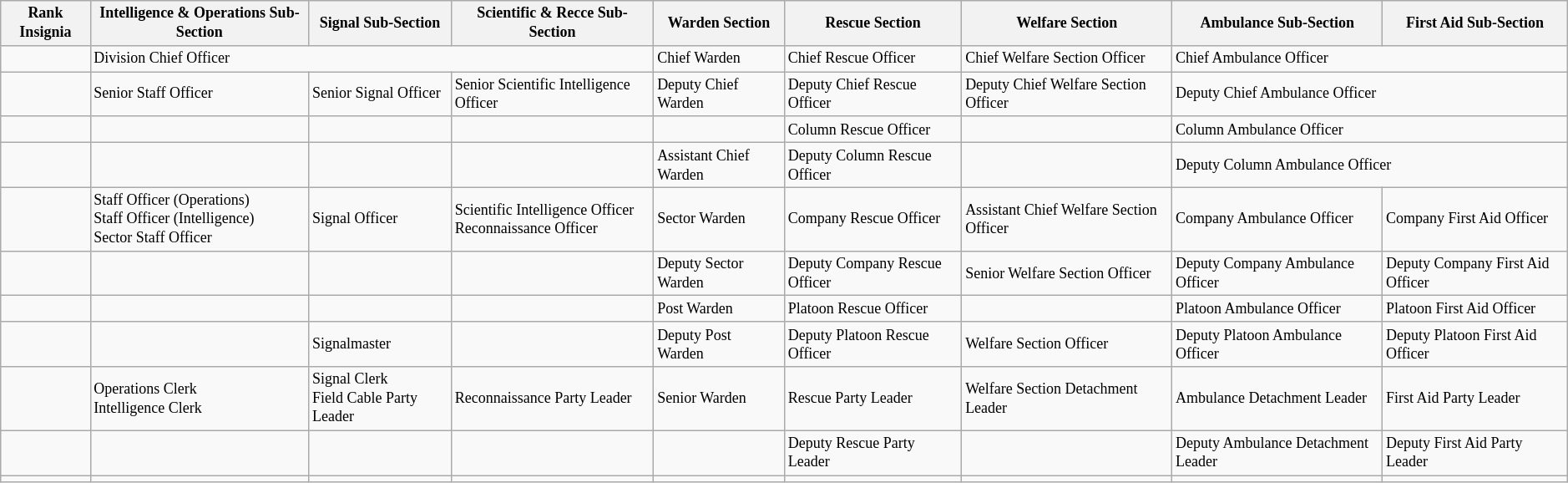<table class="wikitable" style="font-size:75%">
<tr>
<th>Rank Insignia</th>
<th>Intelligence & Operations Sub-Section</th>
<th>Signal Sub-Section</th>
<th>Scientific & Recce Sub-Section</th>
<th>Warden Section</th>
<th>Rescue Section</th>
<th>Welfare Section</th>
<th>Ambulance Sub-Section</th>
<th>First Aid Sub-Section</th>
</tr>
<tr ---->
<td></td>
<td colspan=3>Division Chief Officer</td>
<td>Chief Warden</td>
<td>Chief Rescue Officer</td>
<td>Chief Welfare Section Officer</td>
<td colspan=2>Chief Ambulance Officer</td>
</tr>
<tr ---->
<td></td>
<td>Senior Staff Officer</td>
<td>Senior Signal Officer</td>
<td>Senior Scientific Intelligence Officer</td>
<td>Deputy Chief Warden</td>
<td>Deputy Chief Rescue Officer</td>
<td>Deputy Chief Welfare Section Officer</td>
<td colspan=2>Deputy Chief Ambulance Officer</td>
</tr>
<tr ---->
<td></td>
<td></td>
<td></td>
<td></td>
<td></td>
<td>Column Rescue Officer</td>
<td></td>
<td colspan=2>Column Ambulance Officer</td>
</tr>
<tr ---->
<td></td>
<td></td>
<td></td>
<td></td>
<td>Assistant Chief Warden</td>
<td>Deputy Column Rescue Officer</td>
<td></td>
<td colspan=2>Deputy Column Ambulance Officer</td>
</tr>
<tr ---->
<td></td>
<td>Staff Officer (Operations)<br>Staff Officer (Intelligence)<br>Sector Staff Officer</td>
<td>Signal Officer</td>
<td>Scientific Intelligence Officer<br>Reconnaissance Officer</td>
<td>Sector Warden</td>
<td>Company Rescue Officer</td>
<td>Assistant Chief Welfare Section Officer</td>
<td>Company Ambulance Officer</td>
<td>Company First Aid Officer</td>
</tr>
<tr ---->
<td></td>
<td></td>
<td></td>
<td></td>
<td>Deputy Sector Warden</td>
<td>Deputy Company Rescue Officer</td>
<td>Senior Welfare Section Officer</td>
<td>Deputy Company Ambulance Officer</td>
<td>Deputy Company First Aid Officer</td>
</tr>
<tr ---->
<td></td>
<td></td>
<td></td>
<td></td>
<td>Post Warden</td>
<td>Platoon Rescue Officer</td>
<td></td>
<td>Platoon Ambulance Officer</td>
<td>Platoon First Aid Officer</td>
</tr>
<tr ---->
<td></td>
<td></td>
<td>Signalmaster</td>
<td></td>
<td>Deputy Post Warden</td>
<td>Deputy Platoon Rescue Officer</td>
<td>Welfare Section Officer</td>
<td>Deputy Platoon Ambulance Officer</td>
<td>Deputy Platoon First Aid Officer</td>
</tr>
<tr ---->
<td></td>
<td>Operations Clerk<br>Intelligence Clerk</td>
<td>Signal Clerk<br>Field Cable Party Leader</td>
<td>Reconnaissance Party Leader</td>
<td>Senior Warden</td>
<td>Rescue Party Leader</td>
<td>Welfare Section Detachment Leader</td>
<td>Ambulance Detachment Leader</td>
<td>First Aid Party Leader</td>
</tr>
<tr ---->
<td></td>
<td></td>
<td></td>
<td></td>
<td></td>
<td>Deputy Rescue Party Leader</td>
<td></td>
<td>Deputy Ambulance Detachment Leader</td>
<td>Deputy First Aid Party Leader</td>
</tr>
<tr ---->
<td></td>
<td></td>
<td></td>
<td></td>
<td></td>
<td></td>
<td></td>
<td></td>
<td></td>
</tr>
</table>
